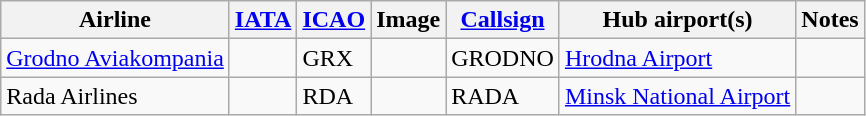<table class="wikitable sortable" style="border: 0; cellpadding: 2; cellspacing: 3;">
<tr valign="middle">
<th>Airline</th>
<th><a href='#'>IATA</a></th>
<th><a href='#'>ICAO</a></th>
<th>Image</th>
<th><a href='#'>Callsign</a></th>
<th>Hub airport(s)</th>
<th class="unsortable">Notes<br></noinclude></th>
</tr>
<tr>
<td><a href='#'>Grodno Aviakompania</a></td>
<td></td>
<td>GRX</td>
<td></td>
<td>GRODNO</td>
<td><a href='#'>Hrodna Airport</a></td>
<td><br><noinclude></td>
</tr>
<tr>
<td>Rada Airlines</td>
<td></td>
<td>RDA</td>
<td></td>
<td>RADA</td>
<td><a href='#'>Minsk National Airport</a></td>
<td></td>
</tr>
</table>
